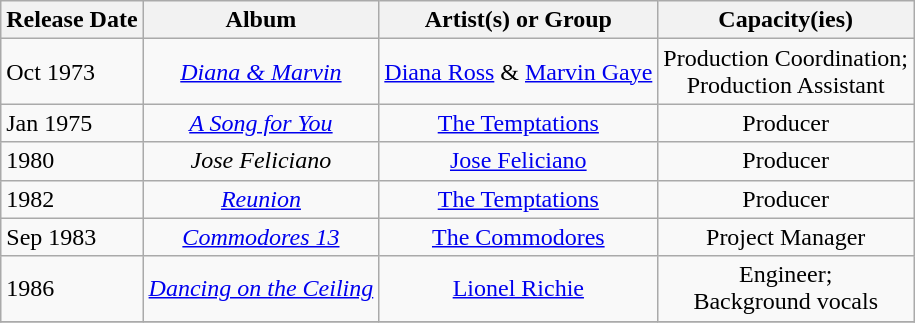<table class="wikitable">
<tr>
<th style="text-align: center;">Release Date</th>
<th style="text-align: center;">Album</th>
<th style="text-align: center;">Artist(s) or Group</th>
<th style="text-align: center;">Capacity(ies)</th>
</tr>
<tr ->
<td>Oct 1973</td>
<td style="text-align: center;"><em><a href='#'>Diana & Marvin</a></em></td>
<td style="text-align: center;"><a href='#'>Diana Ross</a> & <a href='#'>Marvin Gaye</a></td>
<td style="text-align: center;">Production Coordination;<br>Production Assistant</td>
</tr>
<tr>
<td>Jan 1975</td>
<td style="text-align: center;"><em><a href='#'>A Song for You</a></em></td>
<td style="text-align: center;"><a href='#'>The Temptations</a></td>
<td style="text-align: center;">Producer</td>
</tr>
<tr>
<td>1980</td>
<td style="text-align: center;"><em>Jose Feliciano</em></td>
<td style="text-align: center;"><a href='#'>Jose Feliciano</a></td>
<td style="text-align: center;">Producer</td>
</tr>
<tr>
<td>1982</td>
<td style="text-align: center;"><em><a href='#'>Reunion</a></em></td>
<td style="text-align: center;"><a href='#'>The Temptations</a></td>
<td style="text-align: center;">Producer</td>
</tr>
<tr>
<td>Sep 1983</td>
<td style="text-align: center;"><em><a href='#'>Commodores 13</a></em></td>
<td style="text-align: center;"><a href='#'>The Commodores</a></td>
<td style="text-align: center;">Project Manager</td>
</tr>
<tr>
<td>1986</td>
<td style="text-align: center;"><em><a href='#'>Dancing on the Ceiling</a></em></td>
<td style="text-align: center;"><a href='#'>Lionel Richie</a></td>
<td style="text-align: center;">Engineer;<br>Background vocals</td>
</tr>
<tr>
</tr>
</table>
